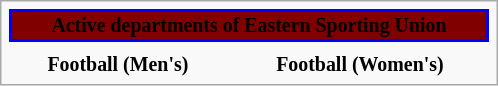<table class="infobox" style="font-size:83%; width:25em; text-align:center">
<tr>
<th colspan=3 style="font-size:100%; background-color: Maroon; color:#FFFFF; border:2px solid blue;">Active departments of Eastern Sporting Union</th>
</tr>
<tr>
<th></th>
<th></th>
</tr>
<tr>
<th>Football (Men's)</th>
<th>Football (Women's)</th>
</tr>
</table>
